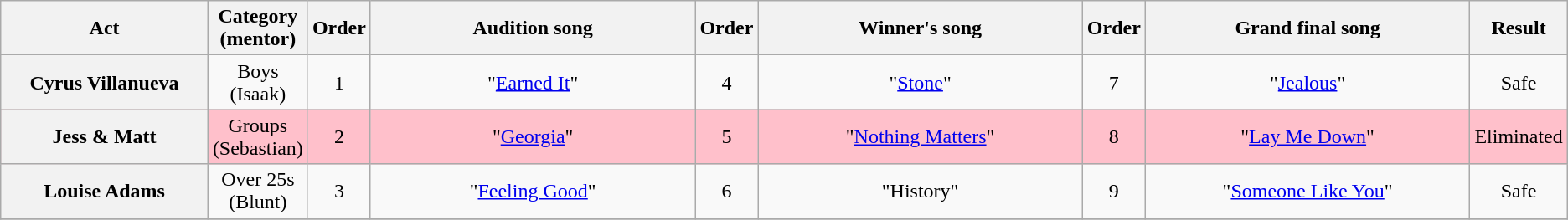<table class="wikitable plainrowheaders" style="text-align:center;">
<tr>
<th scope="col" style="width:10em;">Act</th>
<th scope="col">Category (mentor)</th>
<th scope="col">Order</th>
<th scope="col" style="width:16em;">Audition song</th>
<th scope="col">Order</th>
<th scope="col" style="width:16em;">Winner's song</th>
<th scope="col">Order</th>
<th scope="col" style="width:16em;">Grand final song</th>
<th scope="col">Result</th>
</tr>
<tr>
<th scope="row">Cyrus Villanueva</th>
<td>Boys (Isaak)</td>
<td>1</td>
<td>"<a href='#'>Earned It</a>"</td>
<td>4</td>
<td>"<a href='#'>Stone</a>"</td>
<td>7</td>
<td>"<a href='#'>Jealous</a>"</td>
<td>Safe</td>
</tr>
<tr style="background:pink;">
<th scope="row">Jess & Matt</th>
<td>Groups (Sebastian)</td>
<td>2</td>
<td>"<a href='#'>Georgia</a>"</td>
<td>5</td>
<td>"<a href='#'>Nothing Matters</a>"</td>
<td>8</td>
<td>"<a href='#'>Lay Me Down</a>"</td>
<td>Eliminated</td>
</tr>
<tr>
<th scope="row">Louise Adams</th>
<td>Over 25s (Blunt)</td>
<td>3</td>
<td>"<a href='#'>Feeling Good</a>"</td>
<td>6</td>
<td>"History"</td>
<td>9</td>
<td>"<a href='#'>Someone Like You</a>"</td>
<td>Safe</td>
</tr>
<tr>
</tr>
</table>
